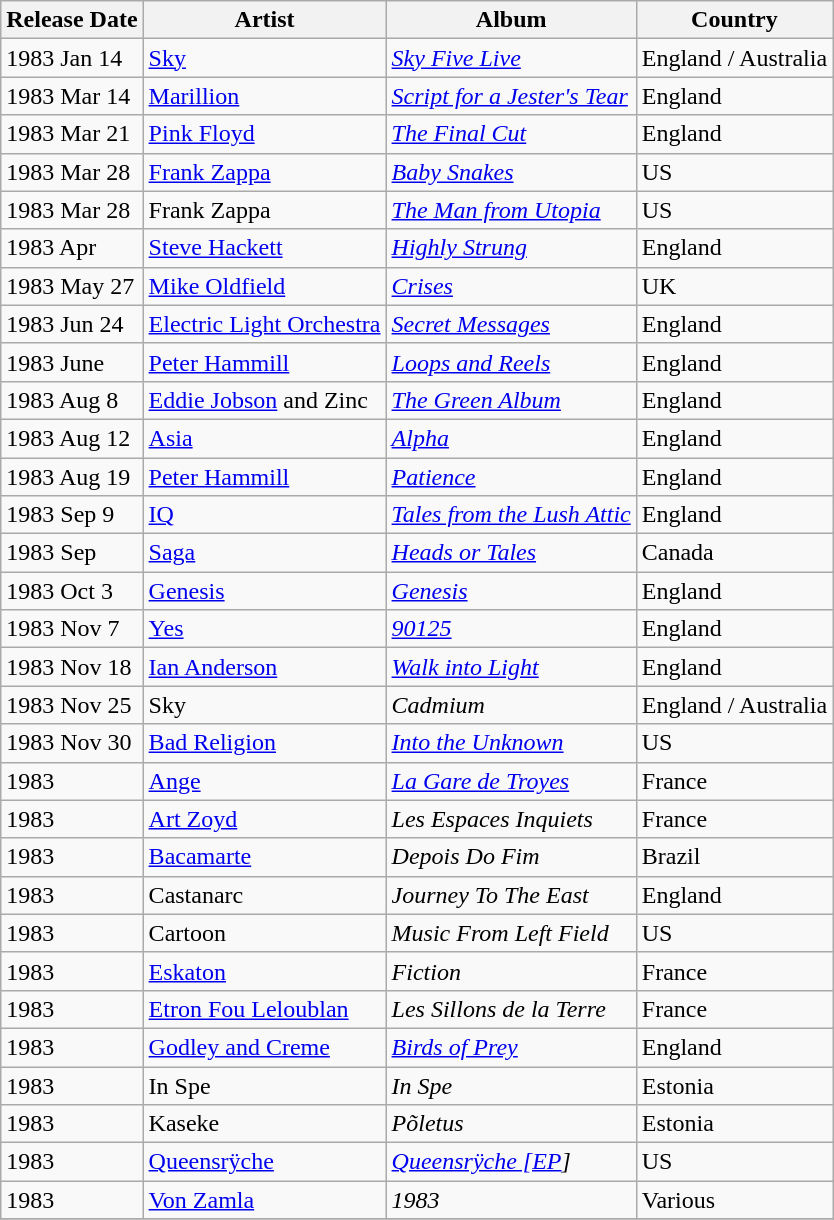<table class="wikitable">
<tr>
<th align="center">Release Date</th>
<th align="center">Artist</th>
<th align="center">Album</th>
<th align="center">Country</th>
</tr>
<tr>
<td>1983 Jan 14</td>
<td><a href='#'>Sky</a></td>
<td><em><a href='#'>Sky Five Live</a></em></td>
<td>England / Australia</td>
</tr>
<tr>
<td>1983 Mar 14</td>
<td><a href='#'>Marillion</a></td>
<td><em><a href='#'>Script for a Jester's Tear</a></em></td>
<td>England</td>
</tr>
<tr>
<td>1983 Mar 21</td>
<td><a href='#'>Pink Floyd</a></td>
<td><em><a href='#'>The Final Cut</a></em></td>
<td>England</td>
</tr>
<tr>
<td>1983 Mar 28</td>
<td><a href='#'>Frank Zappa</a></td>
<td><em><a href='#'>Baby Snakes</a></em></td>
<td>US</td>
</tr>
<tr>
<td>1983 Mar 28</td>
<td>Frank Zappa</td>
<td><em><a href='#'>The Man from Utopia</a></em></td>
<td>US</td>
</tr>
<tr>
<td>1983 Apr</td>
<td><a href='#'>Steve Hackett</a></td>
<td><em><a href='#'>Highly Strung</a></em></td>
<td>England</td>
</tr>
<tr>
<td>1983 May 27</td>
<td><a href='#'>Mike Oldfield</a></td>
<td><em><a href='#'>Crises</a></em></td>
<td>UK</td>
</tr>
<tr>
<td>1983 Jun 24</td>
<td><a href='#'>Electric Light Orchestra</a></td>
<td><em><a href='#'>Secret Messages</a></em></td>
<td>England</td>
</tr>
<tr>
<td>1983 June</td>
<td><a href='#'>Peter Hammill</a></td>
<td><em><a href='#'>Loops and Reels</a></em></td>
<td>England</td>
</tr>
<tr>
<td>1983 Aug 8</td>
<td><a href='#'>Eddie Jobson</a> and Zinc</td>
<td><em><a href='#'>The Green Album</a></em></td>
<td>England</td>
</tr>
<tr>
<td>1983 Aug 12</td>
<td><a href='#'>Asia</a></td>
<td><em><a href='#'>Alpha</a></em></td>
<td>England</td>
</tr>
<tr>
<td>1983 Aug 19</td>
<td><a href='#'>Peter Hammill</a></td>
<td><em><a href='#'>Patience</a></em></td>
<td>England</td>
</tr>
<tr>
<td>1983 Sep 9</td>
<td><a href='#'>IQ</a></td>
<td><em><a href='#'>Tales from the Lush Attic</a></em></td>
<td>England</td>
</tr>
<tr>
<td>1983 Sep</td>
<td><a href='#'>Saga</a></td>
<td><em><a href='#'>Heads or Tales</a></em></td>
<td>Canada</td>
</tr>
<tr>
<td>1983 Oct 3</td>
<td><a href='#'>Genesis</a></td>
<td><em><a href='#'>Genesis</a></em></td>
<td>England</td>
</tr>
<tr>
<td>1983 Nov 7</td>
<td><a href='#'>Yes</a></td>
<td><em><a href='#'>90125</a></em></td>
<td>England</td>
</tr>
<tr>
<td>1983 Nov 18</td>
<td><a href='#'>Ian Anderson</a></td>
<td><em><a href='#'>Walk into Light</a></em></td>
<td>England</td>
</tr>
<tr>
<td>1983 Nov 25</td>
<td>Sky</td>
<td><em>Cadmium</em></td>
<td>England / Australia</td>
</tr>
<tr>
<td>1983 Nov 30</td>
<td><a href='#'>Bad Religion</a></td>
<td><em><a href='#'>Into the Unknown</a></em></td>
<td>US</td>
</tr>
<tr>
<td>1983</td>
<td><a href='#'>Ange</a></td>
<td><em><a href='#'>La Gare de Troyes</a></em></td>
<td>France</td>
</tr>
<tr>
<td>1983</td>
<td><a href='#'>Art Zoyd</a></td>
<td><em>Les Espaces Inquiets</em></td>
<td>France</td>
</tr>
<tr>
<td>1983</td>
<td><a href='#'>Bacamarte</a></td>
<td><em>Depois Do Fim</em></td>
<td>Brazil</td>
</tr>
<tr>
<td>1983</td>
<td>Castanarc</td>
<td><em>Journey To The East</em></td>
<td>England</td>
</tr>
<tr>
<td>1983</td>
<td>Cartoon</td>
<td><em>Music From Left Field</em></td>
<td>US</td>
</tr>
<tr>
<td>1983</td>
<td><a href='#'>Eskaton</a></td>
<td><em>Fiction</em></td>
<td>France</td>
</tr>
<tr>
<td>1983</td>
<td><a href='#'>Etron Fou Leloublan</a></td>
<td><em>Les Sillons de la Terre</em></td>
<td>France</td>
</tr>
<tr>
<td>1983</td>
<td><a href='#'>Godley and Creme</a></td>
<td><em><a href='#'>Birds of Prey</a></em></td>
<td>England</td>
</tr>
<tr>
<td>1983</td>
<td>In Spe</td>
<td><em>In Spe</em></td>
<td>Estonia</td>
</tr>
<tr>
<td>1983</td>
<td>Kaseke</td>
<td><em>Põletus</em></td>
<td>Estonia</td>
</tr>
<tr>
<td>1983</td>
<td><a href='#'>Queensrÿche</a></td>
<td><em><a href='#'>Queensrÿche [EP</a>]</em></td>
<td>US</td>
</tr>
<tr>
<td>1983</td>
<td><a href='#'>Von Zamla</a></td>
<td><em>1983</em></td>
<td>Various</td>
</tr>
<tr>
</tr>
</table>
